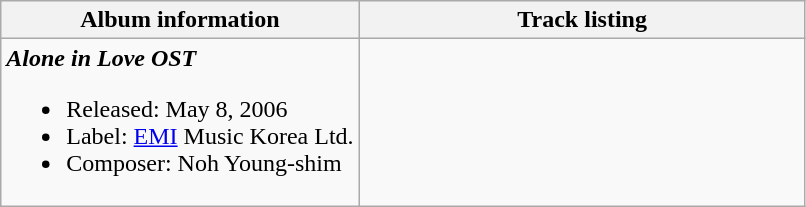<table class="wikitable">
<tr>
<th>Album information</th>
<th align="center" width="290px">Track listing</th>
</tr>
<tr>
<td><strong><em>Alone in Love OST</em></strong><br><ul><li>Released: May 8, 2006</li><li>Label: <a href='#'>EMI</a> Music Korea Ltd.</li><li>Composer: Noh Young-shim</li></ul></td>
<td style="font-size: 85%;"></td>
</tr>
</table>
